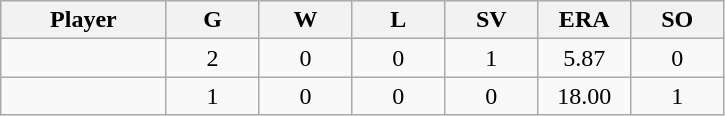<table class="wikitable sortable">
<tr>
<th bgcolor="#DDDDFF" width="16%">Player</th>
<th bgcolor="#DDDDFF" width="9%">G</th>
<th bgcolor="#DDDDFF" width="9%">W</th>
<th bgcolor="#DDDDFF" width="9%">L</th>
<th bgcolor="#DDDDFF" width="9%">SV</th>
<th bgcolor="#DDDDFF" width="9%">ERA</th>
<th bgcolor="#DDDDFF" width="9%">SO</th>
</tr>
<tr align="center">
<td></td>
<td>2</td>
<td>0</td>
<td>0</td>
<td>1</td>
<td>5.87</td>
<td>0</td>
</tr>
<tr align="center">
<td></td>
<td>1</td>
<td>0</td>
<td>0</td>
<td>0</td>
<td>18.00</td>
<td>1</td>
</tr>
</table>
